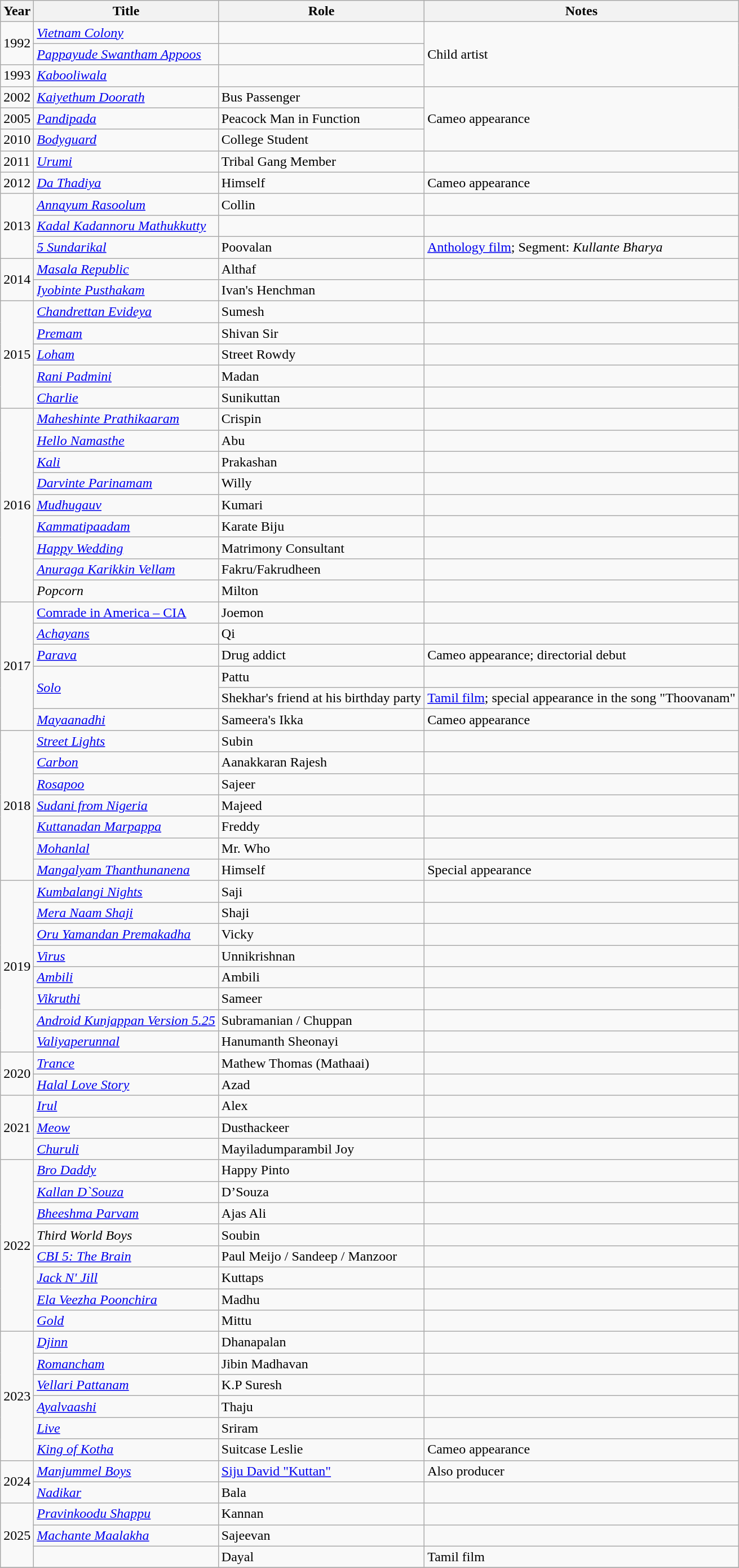<table class="wikitable sortable">
<tr>
<th>Year</th>
<th>Title</th>
<th>Role</th>
<th class="unsortable">Notes</th>
</tr>
<tr>
<td rowspan=2>1992</td>
<td><em><a href='#'>Vietnam Colony</a></em></td>
<td></td>
<td rowspan="3">Child artist</td>
</tr>
<tr>
<td><em><a href='#'>Pappayude Swantham Appoos</a></em></td>
<td></td>
</tr>
<tr>
<td>1993</td>
<td><em><a href='#'>Kabooliwala</a></em></td>
<td></td>
</tr>
<tr>
<td>2002</td>
<td><em><a href='#'>Kaiyethum Doorath</a></em></td>
<td>Bus Passenger</td>
<td rowspan=3>Cameo appearance</td>
</tr>
<tr>
<td>2005</td>
<td><em><a href='#'>Pandipada</a></em></td>
<td>Peacock Man in Function</td>
</tr>
<tr>
<td>2010</td>
<td><em><a href='#'>Bodyguard</a></em></td>
<td>College Student</td>
</tr>
<tr>
<td>2011</td>
<td><em><a href='#'>Urumi</a></em></td>
<td>Tribal Gang Member</td>
<td></td>
</tr>
<tr>
<td>2012</td>
<td><em><a href='#'>Da Thadiya</a></em></td>
<td>Himself</td>
<td>Cameo appearance</td>
</tr>
<tr>
<td rowspan=3>2013</td>
<td><em><a href='#'>Annayum Rasoolum</a></em></td>
<td>Collin</td>
<td></td>
</tr>
<tr>
<td><em><a href='#'>Kadal Kadannoru Mathukkutty</a></em></td>
<td></td>
<td></td>
</tr>
<tr>
<td><em><a href='#'>5 Sundarikal</a></em></td>
<td>Poovalan</td>
<td><a href='#'>Anthology film</a>; Segment: <em>Kullante Bharya</em></td>
</tr>
<tr>
<td rowspan=2>2014</td>
<td><em><a href='#'>Masala Republic</a></em></td>
<td>Althaf</td>
<td></td>
</tr>
<tr>
<td><em><a href='#'>Iyobinte Pusthakam</a></em></td>
<td>Ivan's Henchman</td>
<td></td>
</tr>
<tr>
<td rowspan=5>2015</td>
<td><em><a href='#'>Chandrettan Evideya</a></em></td>
<td>Sumesh</td>
<td></td>
</tr>
<tr>
<td><em><a href='#'>Premam</a></em></td>
<td>Shivan Sir</td>
<td></td>
</tr>
<tr>
<td><em><a href='#'>Loham</a></em></td>
<td>Street Rowdy</td>
<td></td>
</tr>
<tr>
<td><em><a href='#'>Rani Padmini</a></em></td>
<td>Madan</td>
<td></td>
</tr>
<tr>
<td><em><a href='#'>Charlie</a></em></td>
<td>Sunikuttan</td>
<td></td>
</tr>
<tr>
<td rowspan="9">2016</td>
<td><em><a href='#'>Maheshinte Prathikaaram</a></em></td>
<td>Crispin</td>
<td></td>
</tr>
<tr>
<td><em><a href='#'>Hello Namasthe</a></em></td>
<td>Abu</td>
<td></td>
</tr>
<tr>
<td><em><a href='#'>Kali</a></em></td>
<td>Prakashan</td>
<td></td>
</tr>
<tr>
<td><em><a href='#'>Darvinte Parinamam</a></em></td>
<td>Willy</td>
<td></td>
</tr>
<tr>
<td><em><a href='#'>Mudhugauv</a></em></td>
<td>Kumari</td>
<td></td>
</tr>
<tr>
<td><em><a href='#'>Kammatipaadam</a></em></td>
<td>Karate Biju</td>
<td></td>
</tr>
<tr>
<td><em><a href='#'>Happy Wedding</a></em></td>
<td>Matrimony Consultant</td>
<td></td>
</tr>
<tr>
<td><em><a href='#'>Anuraga Karikkin Vellam</a></em></td>
<td>Fakru/Fakrudheen</td>
<td></td>
</tr>
<tr>
<td><em>Popcorn</em></td>
<td>Milton</td>
<td></td>
</tr>
<tr>
<td rowspan="6">2017</td>
<td><em><a href='#'></em>Comrade in America – CIA<em></a></em></td>
<td>Joemon</td>
<td></td>
</tr>
<tr>
<td><em><a href='#'>Achayans</a></em></td>
<td>Qi</td>
<td></td>
</tr>
<tr>
<td><em><a href='#'>Parava</a></em></td>
<td>Drug addict</td>
<td>Cameo appearance; directorial debut</td>
</tr>
<tr>
<td rowspan="2"><em><a href='#'>Solo</a></em></td>
<td>Pattu</td>
<td></td>
</tr>
<tr>
<td>Shekhar's friend at his birthday party</td>
<td><a href='#'>Tamil film</a>; special appearance in the song "Thoovanam"</td>
</tr>
<tr>
<td><em><a href='#'>Mayaanadhi</a></em></td>
<td>Sameera's Ikka</td>
<td>Cameo appearance</td>
</tr>
<tr>
<td rowspan="7">2018</td>
<td><em><a href='#'>Street Lights</a></em></td>
<td>Subin</td>
<td></td>
</tr>
<tr>
<td><em><a href='#'>Carbon</a></em></td>
<td>Aanakkaran Rajesh</td>
<td></td>
</tr>
<tr>
<td><em><a href='#'>Rosapoo</a></em></td>
<td>Sajeer</td>
<td></td>
</tr>
<tr>
<td><em><a href='#'>Sudani from Nigeria</a></em></td>
<td>Majeed</td>
<td></td>
</tr>
<tr>
<td><em><a href='#'>Kuttanadan Marpappa</a></em></td>
<td>Freddy</td>
<td></td>
</tr>
<tr>
<td><em><a href='#'>Mohanlal</a></em></td>
<td>Mr. Who</td>
<td></td>
</tr>
<tr>
<td><em><a href='#'>Mangalyam Thanthunanena</a></em></td>
<td>Himself</td>
<td>Special appearance</td>
</tr>
<tr>
<td rowspan="8">2019</td>
<td><em><a href='#'>Kumbalangi Nights</a></em></td>
<td>Saji</td>
<td></td>
</tr>
<tr>
<td><em><a href='#'>Mera Naam Shaji</a></em></td>
<td>Shaji</td>
<td></td>
</tr>
<tr>
<td><em><a href='#'>Oru Yamandan Premakadha</a></em></td>
<td>Vicky</td>
<td></td>
</tr>
<tr>
<td><em><a href='#'>Virus</a></em></td>
<td>Unnikrishnan</td>
<td></td>
</tr>
<tr>
<td><em><a href='#'>Ambili</a></em></td>
<td>Ambili</td>
<td></td>
</tr>
<tr>
<td><em><a href='#'>Vikruthi</a></em></td>
<td>Sameer</td>
<td></td>
</tr>
<tr>
<td><em><a href='#'>Android Kunjappan Version 5.25</a></em></td>
<td>Subramanian / Chuppan</td>
<td></td>
</tr>
<tr>
<td><em><a href='#'>Valiyaperunnal</a></em></td>
<td>Hanumanth Sheonayi</td>
<td></td>
</tr>
<tr>
<td rowspan="2">2020</td>
<td><em><a href='#'>Trance</a></em></td>
<td>Mathew Thomas (Mathaai)</td>
<td></td>
</tr>
<tr>
<td><em><a href='#'>Halal Love Story</a></em></td>
<td>Azad</td>
<td></td>
</tr>
<tr>
<td rowspan="3">2021</td>
<td><em><a href='#'>Irul</a></em></td>
<td>Alex</td>
<td></td>
</tr>
<tr>
<td><em><a href='#'>Meow</a></em></td>
<td>Dusthackeer</td>
<td></td>
</tr>
<tr>
<td><em><a href='#'>Churuli</a></em></td>
<td>Mayiladumparambil Joy</td>
<td></td>
</tr>
<tr>
<td rowspan=8>2022</td>
<td><em><a href='#'>Bro Daddy</a></em></td>
<td>Happy Pinto</td>
<td></td>
</tr>
<tr>
<td><em><a href='#'>Kallan D`Souza</a></em></td>
<td>D’Souza</td>
<td></td>
</tr>
<tr>
<td><em><a href='#'>Bheeshma Parvam</a></em></td>
<td>Ajas Ali</td>
<td></td>
</tr>
<tr>
<td><em>Third World Boys</em></td>
<td>Soubin</td>
<td></td>
</tr>
<tr>
<td><em><a href='#'>CBI 5: The Brain</a></em></td>
<td>Paul Meijo / Sandeep / Manzoor</td>
<td></td>
</tr>
<tr>
<td><em><a href='#'>Jack N' Jill</a></em></td>
<td>Kuttaps</td>
<td></td>
</tr>
<tr>
<td><em><a href='#'>Ela Veezha Poonchira</a></em></td>
<td>Madhu</td>
<td></td>
</tr>
<tr>
<td><em><a href='#'>Gold</a></em></td>
<td>Mittu</td>
<td></td>
</tr>
<tr>
<td rowspan=6>2023</td>
<td><em><a href='#'>Djinn</a></em></td>
<td>Dhanapalan</td>
<td></td>
</tr>
<tr>
<td><em><a href='#'>Romancham</a></em></td>
<td>Jibin Madhavan</td>
<td></td>
</tr>
<tr>
<td><em><a href='#'>Vellari Pattanam</a></em></td>
<td>K.P Suresh</td>
<td></td>
</tr>
<tr>
<td><em><a href='#'>Ayalvaashi</a></em></td>
<td>Thaju</td>
<td></td>
</tr>
<tr>
<td><em><a href='#'>Live</a></em></td>
<td>Sriram</td>
<td></td>
</tr>
<tr>
<td><em><a href='#'>King of Kotha</a></em></td>
<td>Suitcase Leslie</td>
<td>Cameo appearance</td>
</tr>
<tr>
<td rowspan=2>2024</td>
<td><em><a href='#'>Manjummel Boys</a></em></td>
<td><a href='#'>Siju David "Kuttan"</a></td>
<td>Also producer</td>
</tr>
<tr>
<td><em><a href='#'>Nadikar</a></em></td>
<td>Bala</td>
<td></td>
</tr>
<tr>
<td rowspan=3>2025</td>
<td><em><a href='#'>Pravinkoodu Shappu</a></em></td>
<td>Kannan</td>
<td></td>
</tr>
<tr>
<td><em><a href='#'>Machante Maalakha</a></em></td>
<td>Sajeevan</td>
<td></td>
</tr>
<tr>
<td></td>
<td>Dayal</td>
<td>Tamil film</td>
</tr>
<tr>
</tr>
</table>
